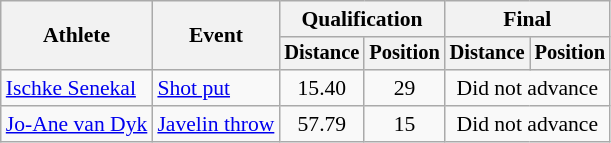<table class="wikitable" style="font-size:90%">
<tr>
<th rowspan="2">Athlete</th>
<th rowspan="2">Event</th>
<th colspan="2">Qualification</th>
<th colspan="2">Final</th>
</tr>
<tr style="font-size:95%">
<th>Distance</th>
<th>Position</th>
<th>Distance</th>
<th>Position</th>
</tr>
<tr align="center">
<td align="left"><a href='#'>Ischke Senekal</a></td>
<td align="left"><a href='#'>Shot put</a></td>
<td>15.40</td>
<td>29</td>
<td colspan="2">Did not advance</td>
</tr>
<tr align="center">
<td align="left"><a href='#'>Jo-Ane van Dyk</a></td>
<td align="left"><a href='#'>Javelin throw</a></td>
<td>57.79</td>
<td>15</td>
<td colspan="2">Did not advance</td>
</tr>
</table>
